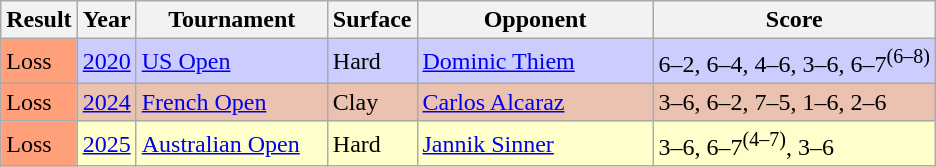<table class="wikitable sortable nowrap">
<tr>
<th>Result</th>
<th>Year</th>
<th width=120>Tournament</th>
<th>Surface</th>
<th width=150>Opponent</th>
<th class=unsortable>Score</th>
</tr>
<tr style=background:#ccf>
<td style=background:#ffa07a>Loss</td>
<td><a href='#'>2020</a></td>
<td><a href='#'>US Open</a></td>
<td>Hard</td>
<td> <a href='#'>Dominic Thiem</a></td>
<td>6–2, 6–4, 4–6, 3–6, 6–7<sup>(6–8)</sup></td>
</tr>
<tr style=background:#ebc2af>
<td style=background:#ffa07a>Loss</td>
<td><a href='#'>2024</a></td>
<td><a href='#'>French Open</a></td>
<td>Clay</td>
<td> <a href='#'>Carlos Alcaraz</a></td>
<td>3–6, 6–2, 7–5, 1–6, 2–6</td>
</tr>
<tr style=background:#ffc>
<td style=background:#ffa07a>Loss</td>
<td><a href='#'>2025</a></td>
<td><a href='#'>Australian Open</a></td>
<td>Hard</td>
<td> <a href='#'>Jannik Sinner</a></td>
<td>3–6, 6–7<sup>(4–7)</sup>, 3–6</td>
</tr>
</table>
